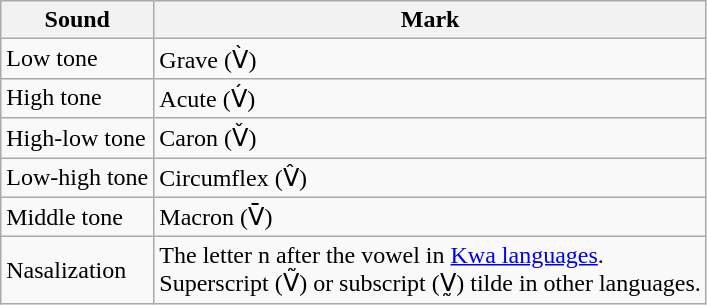<table class="wikitable">
<tr>
<th>Sound</th>
<th>Mark</th>
</tr>
<tr>
<td>Low tone</td>
<td>Grave (V̀)</td>
</tr>
<tr>
<td>High tone</td>
<td>Acute (V́)</td>
</tr>
<tr>
<td>High-low tone</td>
<td>Caron (V̌)</td>
</tr>
<tr>
<td>Low-high tone</td>
<td>Circumflex (V̂)</td>
</tr>
<tr>
<td>Middle tone</td>
<td>Macron (V̄)</td>
</tr>
<tr>
<td>Nasalization</td>
<td>The letter n after the vowel in <a href='#'>Kwa languages</a>.<br>Superscript (Ṽ) or subscript (V̰) tilde in other languages.</td>
</tr>
</table>
